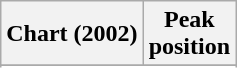<table class="wikitable">
<tr>
<th>Chart (2002)</th>
<th>Peak<br>position</th>
</tr>
<tr>
</tr>
<tr>
</tr>
</table>
